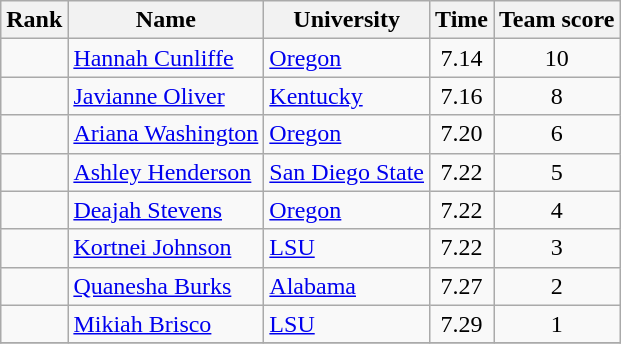<table class="wikitable sortable" style="text-align:center">
<tr>
<th>Rank</th>
<th>Name</th>
<th>University</th>
<th>Time</th>
<th>Team score</th>
</tr>
<tr>
<td></td>
<td align=left><a href='#'>Hannah Cunliffe</a></td>
<td align=left><a href='#'>Oregon</a></td>
<td>7.14</td>
<td>10</td>
</tr>
<tr>
<td></td>
<td align=left><a href='#'>Javianne Oliver</a></td>
<td align=left><a href='#'>Kentucky</a></td>
<td>7.16</td>
<td>8</td>
</tr>
<tr>
<td></td>
<td align=left><a href='#'>Ariana Washington</a></td>
<td align=left><a href='#'>Oregon</a></td>
<td>7.20</td>
<td>6</td>
</tr>
<tr>
<td></td>
<td align=left><a href='#'>Ashley Henderson</a></td>
<td align=left><a href='#'>San Diego State</a></td>
<td>7.22</td>
<td>5</td>
</tr>
<tr>
<td></td>
<td align=left><a href='#'>Deajah Stevens</a></td>
<td align=left><a href='#'>Oregon</a></td>
<td>7.22</td>
<td>4</td>
</tr>
<tr>
<td></td>
<td align=left><a href='#'>Kortnei Johnson</a></td>
<td align=left><a href='#'>LSU</a></td>
<td>7.22</td>
<td>3</td>
</tr>
<tr>
<td></td>
<td align=left><a href='#'>Quanesha Burks</a></td>
<td align="left"><a href='#'>Alabama</a></td>
<td>7.27</td>
<td>2</td>
</tr>
<tr>
<td></td>
<td align=left><a href='#'>Mikiah Brisco</a></td>
<td align=left><a href='#'>LSU</a></td>
<td>7.29</td>
<td>1</td>
</tr>
<tr>
</tr>
</table>
